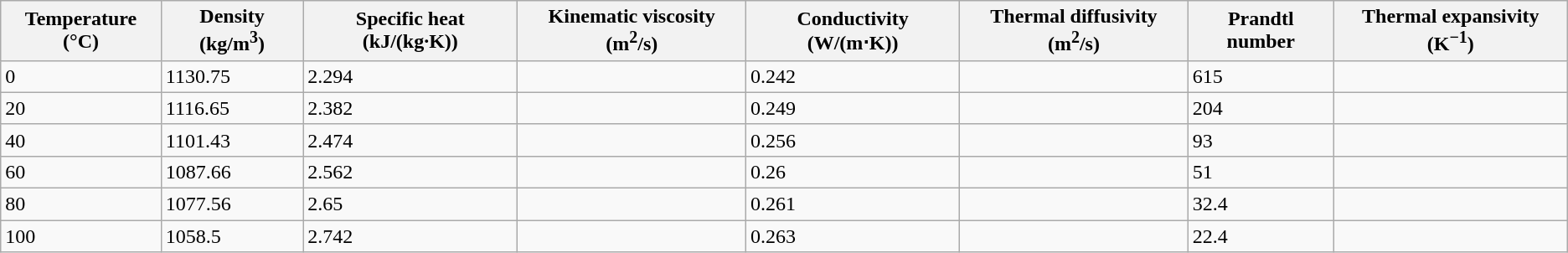<table class="wikitable mw-collapsible">
<tr>
<th>Temperature (°C)</th>
<th>Density (kg/m<sup>3</sup>)</th>
<th>Specific heat (kJ/(kg·K))</th>
<th>Kinematic viscosity (m<sup>2</sup>/s)</th>
<th>Conductivity (W/(m⋅K))</th>
<th>Thermal diffusivity (m<sup>2</sup>/s)</th>
<th>Prandtl number</th>
<th>Thermal expansivity (K<sup>−1</sup>)</th>
</tr>
<tr>
<td>0</td>
<td>1130.75</td>
<td>2.294</td>
<td></td>
<td>0.242</td>
<td></td>
<td>615</td>
<td></td>
</tr>
<tr>
<td>20</td>
<td>1116.65</td>
<td>2.382</td>
<td></td>
<td>0.249</td>
<td></td>
<td>204</td>
<td></td>
</tr>
<tr>
<td>40</td>
<td>1101.43</td>
<td>2.474</td>
<td></td>
<td>0.256</td>
<td></td>
<td>93</td>
<td></td>
</tr>
<tr>
<td>60</td>
<td>1087.66</td>
<td>2.562</td>
<td></td>
<td>0.26</td>
<td></td>
<td>51</td>
<td></td>
</tr>
<tr>
<td>80</td>
<td>1077.56</td>
<td>2.65</td>
<td></td>
<td>0.261</td>
<td></td>
<td>32.4</td>
<td></td>
</tr>
<tr>
<td>100</td>
<td>1058.5</td>
<td>2.742</td>
<td></td>
<td>0.263</td>
<td></td>
<td>22.4</td>
<td></td>
</tr>
</table>
